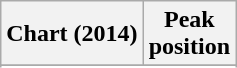<table class="wikitable sortable">
<tr>
<th>Chart (2014)</th>
<th>Peak<br>position</th>
</tr>
<tr>
</tr>
<tr>
</tr>
<tr>
</tr>
<tr>
</tr>
</table>
